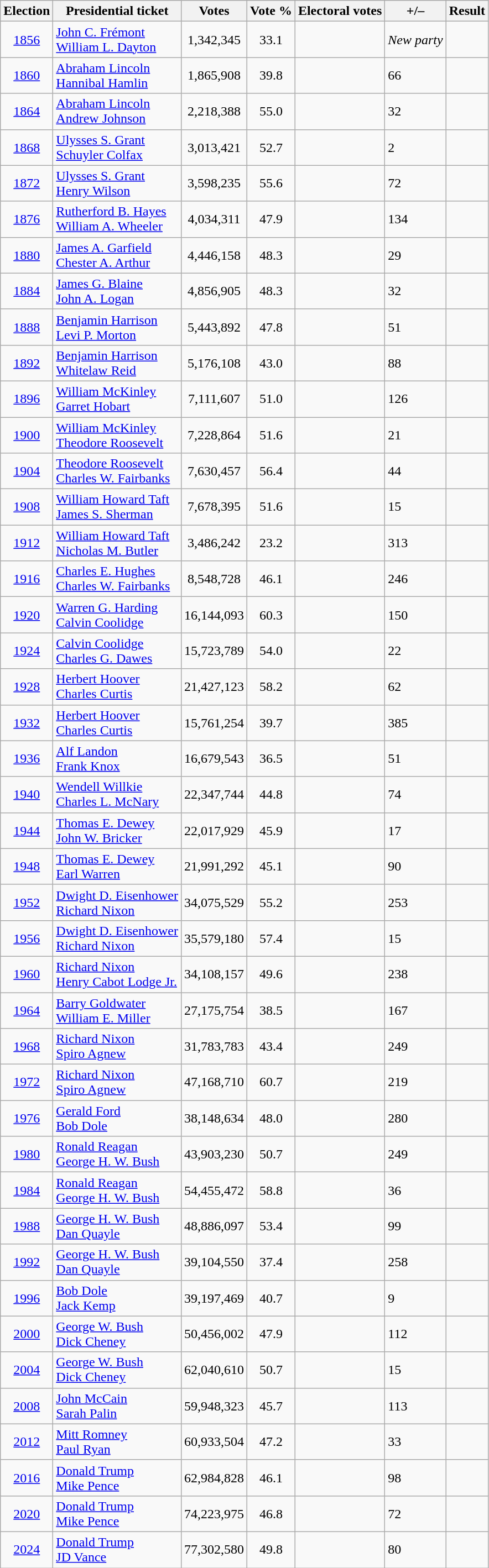<table class="sortable wikitable">
<tr>
<th>Election</th>
<th>Presidential ticket</th>
<th>Votes</th>
<th>Vote %</th>
<th>Electoral votes</th>
<th>+/–</th>
<th>Result</th>
</tr>
<tr>
<td align=center><a href='#'>1856</a></td>
<td><a href='#'>John C. Frémont</a><br><a href='#'>William L. Dayton</a></td>
<td align=center>1,342,345</td>
<td align=center>33.1</td>
<td align=left></td>
<td align=left><em>New party</em></td>
<td></td>
</tr>
<tr>
<td align=center><a href='#'>1860</a></td>
<td><a href='#'>Abraham Lincoln</a><br><a href='#'>Hannibal Hamlin</a></td>
<td align=center>1,865,908</td>
<td align=center>39.8</td>
<td align=left></td>
<td align=left>66</td>
<td></td>
</tr>
<tr>
<td align=center><a href='#'>1864</a></td>
<td><a href='#'>Abraham Lincoln</a><br><a href='#'>Andrew Johnson</a></td>
<td align=center>2,218,388</td>
<td align=center>55.0</td>
<td align=left></td>
<td align=left>32</td>
<td></td>
</tr>
<tr>
<td align=center><a href='#'>1868</a></td>
<td><a href='#'>Ulysses S. Grant</a><br><a href='#'>Schuyler Colfax</a></td>
<td align=center>3,013,421</td>
<td align=center>52.7</td>
<td align=left></td>
<td align=left>2</td>
<td></td>
</tr>
<tr>
<td align=center><a href='#'>1872</a></td>
<td><a href='#'>Ulysses S. Grant</a><br><a href='#'>Henry Wilson</a></td>
<td align=center>3,598,235</td>
<td align=center>55.6</td>
<td align=left></td>
<td align=left>72</td>
<td></td>
</tr>
<tr>
<td align=center><a href='#'>1876</a></td>
<td><a href='#'>Rutherford B. Hayes</a><br><a href='#'>William A. Wheeler</a></td>
<td align=center>4,034,311</td>
<td align=center>47.9</td>
<td align=left></td>
<td align=left>134</td>
<td></td>
</tr>
<tr>
<td align=center><a href='#'>1880</a></td>
<td><a href='#'>James A. Garfield</a><br><a href='#'>Chester A. Arthur</a></td>
<td align=center>4,446,158</td>
<td align=center>48.3</td>
<td align=left></td>
<td align=left>29</td>
<td></td>
</tr>
<tr>
<td align=center><a href='#'>1884</a></td>
<td><a href='#'>James G. Blaine</a><br><a href='#'>John A. Logan</a></td>
<td align=center>4,856,905</td>
<td align=center>48.3</td>
<td align=left></td>
<td align=left>32</td>
<td></td>
</tr>
<tr>
<td align=center><a href='#'>1888</a></td>
<td><a href='#'>Benjamin Harrison</a><br><a href='#'>Levi P. Morton</a></td>
<td align=center>5,443,892</td>
<td align=center>47.8</td>
<td align=left></td>
<td align=left>51</td>
<td></td>
</tr>
<tr>
<td align=center><a href='#'>1892</a></td>
<td><a href='#'>Benjamin Harrison</a><br><a href='#'>Whitelaw Reid</a></td>
<td align=center>5,176,108</td>
<td align=center>43.0</td>
<td align=left></td>
<td align=left>88</td>
<td></td>
</tr>
<tr>
<td align=center><a href='#'>1896</a></td>
<td><a href='#'>William McKinley</a><br><a href='#'>Garret Hobart</a></td>
<td align=center>7,111,607</td>
<td align=center>51.0</td>
<td align=left></td>
<td align=left>126</td>
<td></td>
</tr>
<tr>
<td align=center><a href='#'>1900</a></td>
<td><a href='#'>William McKinley</a><br><a href='#'>Theodore Roosevelt</a></td>
<td align=center>7,228,864</td>
<td align=center>51.6</td>
<td align=left></td>
<td align=left>21</td>
<td></td>
</tr>
<tr>
<td align=center><a href='#'>1904</a></td>
<td><a href='#'>Theodore Roosevelt</a><br><a href='#'>Charles W. Fairbanks</a></td>
<td align=center>7,630,457</td>
<td align=center>56.4</td>
<td align=left></td>
<td align=left>44</td>
<td></td>
</tr>
<tr>
<td align=center><a href='#'>1908</a></td>
<td><a href='#'>William Howard Taft</a><br><a href='#'>James S. Sherman</a></td>
<td align=center>7,678,395</td>
<td align=center>51.6</td>
<td align=left></td>
<td align=left>15</td>
<td></td>
</tr>
<tr>
<td align=center><a href='#'>1912</a></td>
<td><a href='#'>William Howard Taft</a><br><a href='#'>Nicholas M. Butler</a></td>
<td align=center>3,486,242</td>
<td align=center>23.2</td>
<td align=left></td>
<td align=left>313</td>
<td></td>
</tr>
<tr>
<td align=center><a href='#'>1916</a></td>
<td><a href='#'>Charles E. Hughes</a><br><a href='#'>Charles W. Fairbanks</a></td>
<td align=center>8,548,728</td>
<td align=center>46.1</td>
<td align=left></td>
<td align=left>246</td>
<td></td>
</tr>
<tr>
<td align=center><a href='#'>1920</a></td>
<td><a href='#'>Warren G. Harding</a><br><a href='#'>Calvin Coolidge</a></td>
<td align=center>16,144,093</td>
<td align=center>60.3</td>
<td align=left></td>
<td align=left>150</td>
<td></td>
</tr>
<tr>
<td align=center><a href='#'>1924</a></td>
<td><a href='#'>Calvin Coolidge</a><br><a href='#'>Charles G. Dawes</a></td>
<td align=center>15,723,789</td>
<td align=center>54.0</td>
<td align=left></td>
<td align=left>22</td>
<td></td>
</tr>
<tr>
<td align=center><a href='#'>1928</a></td>
<td><a href='#'>Herbert Hoover</a><br><a href='#'>Charles Curtis</a></td>
<td align=center>21,427,123</td>
<td align=center>58.2</td>
<td align=left></td>
<td align=left>62</td>
<td></td>
</tr>
<tr>
<td align=center><a href='#'>1932</a></td>
<td><a href='#'>Herbert Hoover</a><br><a href='#'>Charles Curtis</a></td>
<td align=center>15,761,254</td>
<td align=center>39.7</td>
<td align=left></td>
<td align=left>385</td>
<td></td>
</tr>
<tr>
<td align=center><a href='#'>1936</a></td>
<td><a href='#'>Alf Landon</a><br><a href='#'>Frank Knox</a></td>
<td align=center>16,679,543</td>
<td align=center>36.5</td>
<td align=left></td>
<td align=left>51</td>
<td></td>
</tr>
<tr>
<td align=center><a href='#'>1940</a></td>
<td><a href='#'>Wendell Willkie</a><br><a href='#'>Charles L. McNary</a></td>
<td align=center>22,347,744</td>
<td align=center>44.8</td>
<td align=left></td>
<td align=left>74</td>
<td></td>
</tr>
<tr>
<td align=center><a href='#'>1944</a></td>
<td><a href='#'>Thomas E. Dewey</a><br><a href='#'>John W. Bricker</a></td>
<td align=center>22,017,929</td>
<td align=center>45.9</td>
<td align=left></td>
<td align=left>17</td>
<td></td>
</tr>
<tr>
<td align=center><a href='#'>1948</a></td>
<td><a href='#'>Thomas E. Dewey</a><br><a href='#'>Earl Warren</a></td>
<td align=center>21,991,292</td>
<td align=center>45.1</td>
<td align=left></td>
<td align=left>90</td>
<td></td>
</tr>
<tr>
<td align=center><a href='#'>1952</a></td>
<td><a href='#'>Dwight D. Eisenhower</a><br><a href='#'>Richard Nixon</a></td>
<td align=center>34,075,529</td>
<td align=center>55.2</td>
<td align=left></td>
<td align=left>253</td>
<td></td>
</tr>
<tr>
<td align=center><a href='#'>1956</a></td>
<td><a href='#'>Dwight D. Eisenhower</a><br><a href='#'>Richard Nixon</a></td>
<td align=center>35,579,180</td>
<td align=center>57.4</td>
<td align=left></td>
<td align=left>15</td>
<td></td>
</tr>
<tr>
<td align=center><a href='#'>1960</a></td>
<td><a href='#'>Richard Nixon</a><br><a href='#'>Henry Cabot Lodge Jr.</a></td>
<td align=center>34,108,157</td>
<td align=center>49.6</td>
<td align=left></td>
<td align=left>238</td>
<td></td>
</tr>
<tr>
<td align=center><a href='#'>1964</a></td>
<td><a href='#'>Barry Goldwater</a><br><a href='#'>William E. Miller</a></td>
<td align=center>27,175,754</td>
<td align=center>38.5</td>
<td align=left></td>
<td align=left>167</td>
<td></td>
</tr>
<tr>
<td align=center><a href='#'>1968</a></td>
<td><a href='#'>Richard Nixon</a><br><a href='#'>Spiro Agnew</a></td>
<td align=center>31,783,783</td>
<td align=center>43.4</td>
<td align=left></td>
<td align=left>249</td>
<td></td>
</tr>
<tr>
<td align=center><a href='#'>1972</a></td>
<td><a href='#'>Richard Nixon</a><br><a href='#'>Spiro Agnew</a></td>
<td align=center>47,168,710</td>
<td align=center>60.7</td>
<td align=left></td>
<td align=left>219</td>
<td></td>
</tr>
<tr>
<td align=center><a href='#'>1976</a></td>
<td><a href='#'>Gerald Ford</a><br><a href='#'>Bob Dole</a></td>
<td align=center>38,148,634</td>
<td align=center>48.0</td>
<td align=left></td>
<td align=left>280</td>
<td></td>
</tr>
<tr>
<td align=center><a href='#'>1980</a></td>
<td><a href='#'>Ronald Reagan</a><br><a href='#'>George H. W. Bush</a></td>
<td align=center>43,903,230</td>
<td align=center>50.7</td>
<td align=left></td>
<td align=left>249</td>
<td></td>
</tr>
<tr>
<td align=center><a href='#'>1984</a></td>
<td><a href='#'>Ronald Reagan</a><br><a href='#'>George H. W. Bush</a></td>
<td align=center>54,455,472</td>
<td align=center>58.8</td>
<td align=left></td>
<td align=left>36</td>
<td></td>
</tr>
<tr>
<td align=center><a href='#'>1988</a></td>
<td><a href='#'>George H. W. Bush</a><br><a href='#'>Dan Quayle</a></td>
<td align=center>48,886,097</td>
<td align=center>53.4</td>
<td align=left></td>
<td align=left>99</td>
<td></td>
</tr>
<tr>
<td align=center><a href='#'>1992</a></td>
<td><a href='#'>George H. W. Bush</a><br><a href='#'>Dan Quayle</a></td>
<td align=center>39,104,550</td>
<td align=center>37.4</td>
<td align=left></td>
<td align=left>258</td>
<td></td>
</tr>
<tr>
<td align=center><a href='#'>1996</a></td>
<td><a href='#'>Bob Dole</a><br><a href='#'>Jack Kemp</a></td>
<td align=center>39,197,469</td>
<td align=center>40.7</td>
<td align=left></td>
<td align=left>9</td>
<td></td>
</tr>
<tr>
<td align=center><a href='#'>2000</a></td>
<td><a href='#'>George W. Bush</a><br><a href='#'>Dick Cheney</a></td>
<td align=center>50,456,002</td>
<td align=center>47.9</td>
<td align=left></td>
<td align=left>112</td>
<td></td>
</tr>
<tr>
<td align=center><a href='#'>2004</a></td>
<td><a href='#'>George W. Bush</a><br><a href='#'>Dick Cheney</a></td>
<td align=center>62,040,610</td>
<td align=center>50.7</td>
<td align=left></td>
<td align=left>15</td>
<td></td>
</tr>
<tr>
<td align=center><a href='#'>2008</a></td>
<td><a href='#'>John McCain</a><br><a href='#'>Sarah Palin</a></td>
<td align=center>59,948,323</td>
<td align=center>45.7</td>
<td align=left></td>
<td align=left>113</td>
<td></td>
</tr>
<tr>
<td align=center><a href='#'>2012</a></td>
<td><a href='#'>Mitt Romney</a><br><a href='#'>Paul Ryan</a></td>
<td align=center>60,933,504</td>
<td align=center>47.2</td>
<td align=left></td>
<td align=left>33</td>
<td></td>
</tr>
<tr>
<td align=center><a href='#'>2016</a></td>
<td><a href='#'>Donald Trump</a><br><a href='#'>Mike Pence</a></td>
<td align=center>62,984,828</td>
<td align=center>46.1</td>
<td align=left></td>
<td align=left>98</td>
<td></td>
</tr>
<tr>
<td align=center><a href='#'>2020</a></td>
<td><a href='#'>Donald Trump</a><br><a href='#'>Mike Pence</a></td>
<td align=center>74,223,975</td>
<td align=center>46.8</td>
<td align=left></td>
<td align=left>72</td>
<td></td>
</tr>
<tr>
<td align=center><a href='#'>2024</a></td>
<td><a href='#'>Donald Trump</a><br><a href='#'>JD Vance</a></td>
<td align=center>77,302,580</td>
<td align=center>49.8</td>
<td align=left></td>
<td align=left>80</td>
<td></td>
</tr>
</table>
